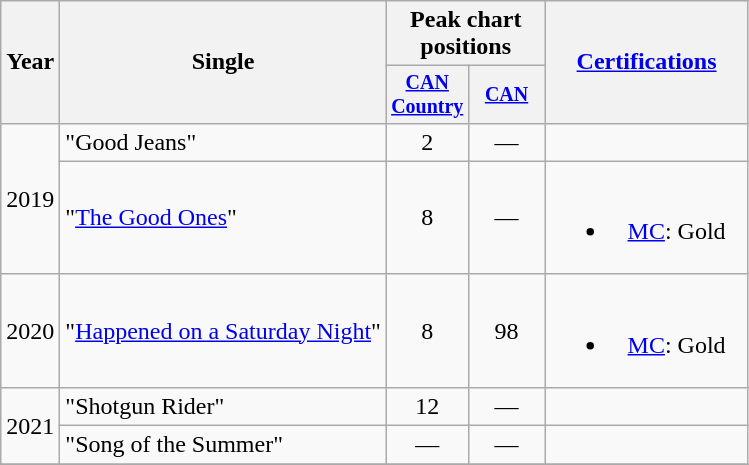<table class="wikitable" style="text-align:center;">
<tr>
<th rowspan="2">Year</th>
<th rowspan="2">Single</th>
<th colspan="2">Peak chart<br>positions</th>
<th rowspan="2" style="width:8em;"><a href='#'>Certifications</a></th>
</tr>
<tr style="font-size:smaller;">
<th width="45"><a href='#'>CAN Country</a><br></th>
<th width="45"><a href='#'>CAN</a><br></th>
</tr>
<tr>
<td rowspan="2">2019</td>
<td align="left">"Good Jeans"</td>
<td>2</td>
<td>—</td>
<td></td>
</tr>
<tr>
<td align="left">"<a href='#'>The Good Ones</a>"<br></td>
<td>8</td>
<td>—</td>
<td><br><ul><li><a href='#'>MC</a>: Gold</li></ul></td>
</tr>
<tr>
<td>2020</td>
<td align="left">"<a href='#'>Happened on a Saturday Night</a>"</td>
<td>8</td>
<td>98</td>
<td><br><ul><li><a href='#'>MC</a>: Gold</li></ul></td>
</tr>
<tr>
<td rowspan="2">2021</td>
<td align="left">"Shotgun Rider"</td>
<td>12</td>
<td>—</td>
<td></td>
</tr>
<tr>
<td align="left">"Song of the Summer"</td>
<td>—</td>
<td>—</td>
<td></td>
</tr>
<tr>
</tr>
</table>
